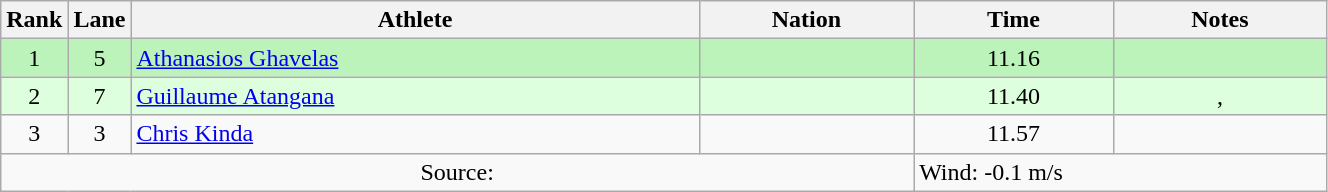<table class="wikitable sortable" style="text-align:center;width: 70%;">
<tr>
<th scope="col" style="width: 15px;">Rank</th>
<th scope="col" style="width: 15px;">Lane</th>
<th scope="col">Athlete</th>
<th scope="col">Nation</th>
<th scope="col">Time</th>
<th scope="col">Notes</th>
</tr>
<tr bgcolor=bbf3bb>
<td>1</td>
<td>5</td>
<td align=left><a href='#'>Athanasios Ghavelas</a><br></td>
<td align=left></td>
<td>11.16</td>
<td></td>
</tr>
<tr bgcolor=ddffdd>
<td>2</td>
<td>7</td>
<td align=left><a href='#'>Guillaume Atangana</a><br></td>
<td align=left></td>
<td>11.40</td>
<td>, </td>
</tr>
<tr>
<td>3</td>
<td>3</td>
<td align=left><a href='#'>Chris Kinda</a><br></td>
<td align=left></td>
<td>11.57</td>
<td></td>
</tr>
<tr class="sortbottom">
<td colspan="4">Source:</td>
<td colspan="2" style="text-align:left;">Wind: -0.1 m/s</td>
</tr>
</table>
